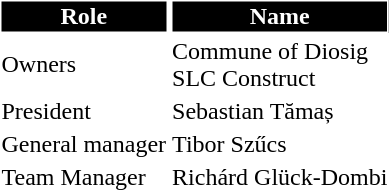<table class="toccolours">
<tr>
<th style="background:#000000;color:#FFFFFF;border:1px solid #FFFFFF;">Role</th>
<th style="background:#000000;color:#FFFFFF;border:1px solid #FFFFFF;">Name</th>
</tr>
<tr>
<td>Owners</td>
<td> Commune of Diosig <br>  SLC Construct</td>
</tr>
<tr>
<td>President</td>
<td> Sebastian Tămaș</td>
</tr>
<tr>
<td>General manager</td>
<td> Tibor Szűcs</td>
</tr>
<tr>
<td>Team Manager</td>
<td> Richárd Glück-Dombi</td>
</tr>
</table>
